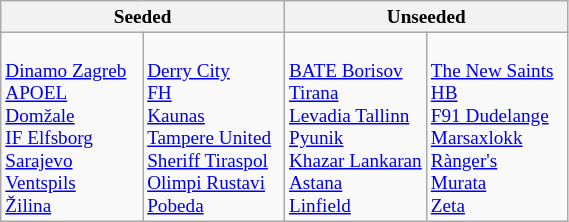<table class="wikitable" style="font-size:80%">
<tr>
<th colspan=2>Seeded</th>
<th colspan=2>Unseeded</th>
</tr>
<tr>
<td width=25% valign=top><br> <a href='#'>Dinamo Zagreb</a><br>
 <a href='#'>APOEL</a><br>
 <a href='#'>Domžale</a><br>
 <a href='#'>IF Elfsborg</a><br>
 <a href='#'>Sarajevo</a><br>
 <a href='#'>Ventspils</a><br>
 <a href='#'>Žilina</a></td>
<td width=25% valign=top><br> <a href='#'>Derry City</a><br>
 <a href='#'>FH</a><br>
 <a href='#'>Kaunas</a><br>
 <a href='#'>Tampere United</a><br>
 <a href='#'>Sheriff Tiraspol</a><br>
 <a href='#'>Olimpi Rustavi</a><br>
 <a href='#'>Pobeda</a></td>
<td width=25% valign=top><br> <a href='#'>BATE Borisov</a><br>
 <a href='#'>Tirana</a><br>
 <a href='#'>Levadia Tallinn</a><br>
 <a href='#'>Pyunik</a><br>
 <a href='#'>Khazar Lankaran</a><br>
 <a href='#'>Astana</a> <br>
 <a href='#'>Linfield</a></td>
<td width=25% valign=top><br> <a href='#'>The New Saints</a> <br>
 <a href='#'>HB</a><br>
 <a href='#'>F91 Dudelange</a><br>
 <a href='#'>Marsaxlokk</a><br>
 <a href='#'>Rànger's</a> <br>
 <a href='#'>Murata</a><br>
 <a href='#'>Zeta</a><br></td>
</tr>
</table>
